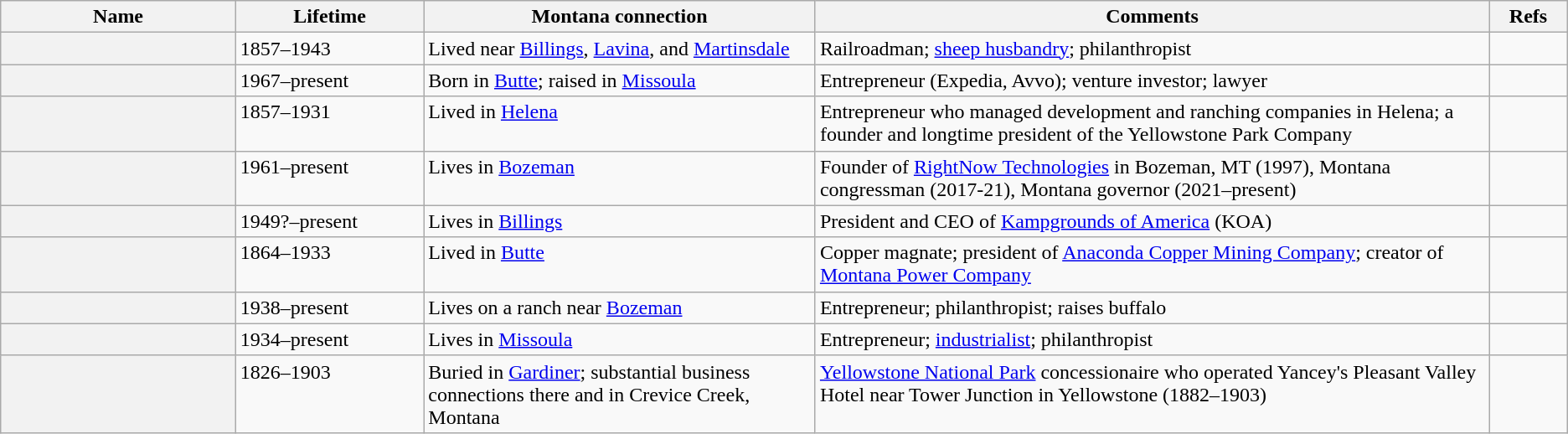<table class="sortable wikitable plainrowheaders">
<tr>
<th style="width:15%;" scope="col">Name</th>
<th style="width:12%;" scope="col">Lifetime</th>
<th class="unsortable" style="width:25%;" scope="col">Montana connection</th>
<th class="unsortable" style="width:43%;" scope="col">Comments</th>
<th class="unsortable" style="width:5%;" scope="col">Refs</th>
</tr>
<tr valign="top">
<th scope="row"></th>
<td>1857–1943</td>
<td>Lived near <a href='#'>Billings</a>, <a href='#'>Lavina</a>, and <a href='#'>Martinsdale</a></td>
<td>Railroadman; <a href='#'>sheep husbandry</a>; philanthropist</td>
<td style="text-align:center;"></td>
</tr>
<tr valign="top">
<th scope="row"></th>
<td>1967–present</td>
<td>Born in <a href='#'>Butte</a>; raised in <a href='#'>Missoula</a></td>
<td>Entrepreneur (Expedia, Avvo); venture investor; lawyer</td>
<td style="text-align:center;"></td>
</tr>
<tr valign="top">
<th scope="row"></th>
<td>1857–1931</td>
<td>Lived in <a href='#'>Helena</a></td>
<td>Entrepreneur who managed development and ranching companies in Helena; a founder and longtime president of the Yellowstone Park Company</td>
<td style="text-align:center;"></td>
</tr>
<tr valign="top">
<th scope="row"></th>
<td>1961–present</td>
<td>Lives in <a href='#'>Bozeman</a></td>
<td>Founder of <a href='#'>RightNow Technologies</a> in Bozeman, MT (1997), Montana congressman (2017-21), Montana governor (2021–present)</td>
<td></td>
</tr>
<tr valign="top">
<th scope="row"></th>
<td>1949?–present</td>
<td>Lives in <a href='#'>Billings</a></td>
<td>President and CEO of <a href='#'>Kampgrounds of America</a> (KOA)</td>
<td style="text-align:center;"></td>
</tr>
<tr valign="top">
<th scope="row"></th>
<td>1864–1933</td>
<td>Lived in <a href='#'>Butte</a></td>
<td>Copper magnate; president of <a href='#'>Anaconda Copper Mining Company</a>; creator of <a href='#'>Montana Power Company</a></td>
<td style="text-align:center;"></td>
</tr>
<tr valign="top">
<th scope="row"></th>
<td>1938–present</td>
<td>Lives on a ranch near <a href='#'>Bozeman</a></td>
<td>Entrepreneur; philanthropist; raises buffalo</td>
<td style="text-align:center;"></td>
</tr>
<tr valign="top">
<th scope="row"></th>
<td>1934–present</td>
<td>Lives in <a href='#'>Missoula</a></td>
<td>Entrepreneur; <a href='#'>industrialist</a>; philanthropist</td>
<td style="text-align:center;"></td>
</tr>
<tr valign="top">
<th scope="row"></th>
<td>1826–1903</td>
<td>Buried in <a href='#'>Gardiner</a>; substantial business connections there and in Crevice Creek, Montana</td>
<td><a href='#'>Yellowstone National Park</a> concessionaire who operated Yancey's Pleasant Valley Hotel near Tower Junction in Yellowstone (1882–1903)</td>
<td style="text-align:center;"></td>
</tr>
</table>
